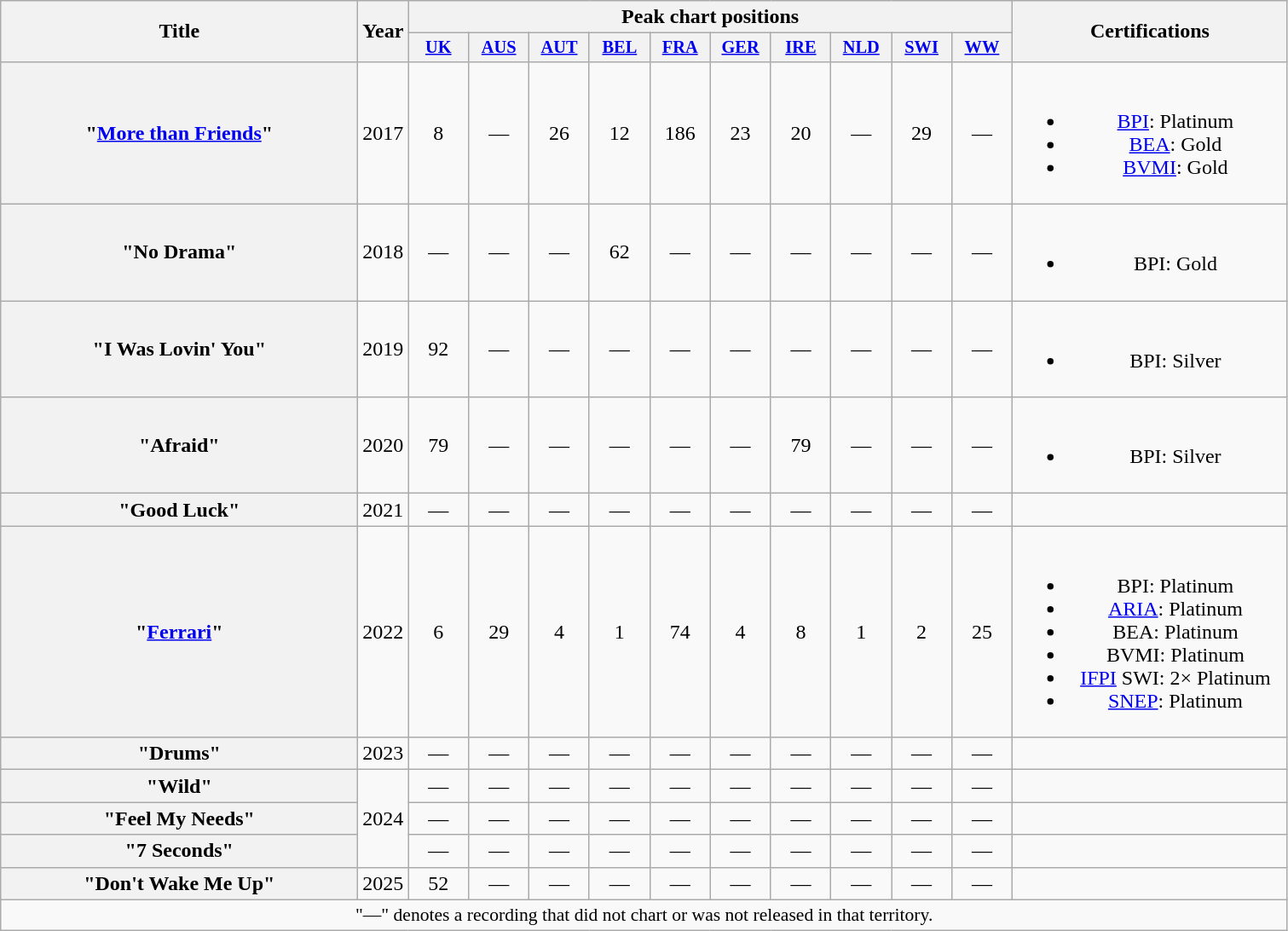<table class="wikitable plainrowheaders" style="text-align:center;">
<tr>
<th scope="col" rowspan="2" style="width:17em;">Title</th>
<th scope="col" rowspan="2" style="width:1em;">Year</th>
<th scope="col" colspan="10">Peak chart positions</th>
<th scope="col" rowspan="2" style="width:13em;">Certifications</th>
</tr>
<tr>
<th scope="col" style="width:3em;font-size:85%;"><a href='#'>UK</a><br></th>
<th scope="col" style="width:3em;font-size:85%;"><a href='#'>AUS</a><br></th>
<th scope="col" style="width:3em;font-size:85%;"><a href='#'>AUT</a><br></th>
<th scope="col" style="width:3em;font-size:85%;"><a href='#'>BEL</a><br></th>
<th scope="col" style="width:3em;font-size:85%;"><a href='#'>FRA</a><br></th>
<th scope="col" style="width:3em;font-size:85%;"><a href='#'>GER</a><br></th>
<th scope="col" style="width:3em;font-size:85%;"><a href='#'>IRE</a><br></th>
<th scope="col" style="width:3em;font-size:85%;"><a href='#'>NLD</a><br></th>
<th scope="col" style="width:3em;font-size:85%;"><a href='#'>SWI</a><br></th>
<th scope="col" style="width:3em;font-size:85%;"><a href='#'>WW</a><br></th>
</tr>
<tr>
<th scope="row">"<a href='#'>More than Friends</a>"<br></th>
<td>2017</td>
<td>8</td>
<td>—</td>
<td>26</td>
<td>12</td>
<td>186</td>
<td>23</td>
<td>20</td>
<td>—</td>
<td>29</td>
<td>—</td>
<td><br><ul><li><a href='#'>BPI</a>: Platinum</li><li><a href='#'>BEA</a>: Gold</li><li><a href='#'>BVMI</a>: Gold</li></ul></td>
</tr>
<tr>
<th scope="row">"No Drama" <br></th>
<td>2018</td>
<td>—</td>
<td>—</td>
<td>—</td>
<td>62</td>
<td>—</td>
<td>—</td>
<td>—</td>
<td>—</td>
<td>—</td>
<td>—</td>
<td><br><ul><li>BPI: Gold</li></ul></td>
</tr>
<tr>
<th scope="row">"I Was Lovin' You" <br></th>
<td>2019</td>
<td>92</td>
<td>—</td>
<td>—</td>
<td>—</td>
<td>—</td>
<td>—</td>
<td>—</td>
<td>—</td>
<td>—</td>
<td>—</td>
<td><br><ul><li>BPI: Silver</li></ul></td>
</tr>
<tr>
<th scope="row">"Afraid" <br></th>
<td>2020</td>
<td>79</td>
<td>—</td>
<td>—</td>
<td>—</td>
<td>—</td>
<td>—</td>
<td>79</td>
<td>—</td>
<td>—</td>
<td>—</td>
<td><br><ul><li>BPI: Silver</li></ul></td>
</tr>
<tr>
<th scope="row">"Good Luck" <br></th>
<td>2021</td>
<td>—</td>
<td>—</td>
<td>—</td>
<td>—</td>
<td>—</td>
<td>—</td>
<td>—</td>
<td>—</td>
<td>—</td>
<td>—</td>
<td></td>
</tr>
<tr>
<th scope="row">"<a href='#'>Ferrari</a>" <br></th>
<td>2022</td>
<td>6</td>
<td>29</td>
<td>4</td>
<td>1</td>
<td>74</td>
<td>4</td>
<td>8</td>
<td>1</td>
<td>2</td>
<td>25</td>
<td><br><ul><li>BPI: Platinum</li><li><a href='#'>ARIA</a>: Platinum</li><li>BEA: Platinum</li><li>BVMI: Platinum</li><li><a href='#'>IFPI</a> SWI: 2× Platinum</li><li><a href='#'>SNEP</a>: Platinum</li></ul></td>
</tr>
<tr>
<th scope="row">"Drums" <br></th>
<td>2023</td>
<td>—</td>
<td>—</td>
<td>—</td>
<td>—</td>
<td>—</td>
<td>—</td>
<td>—</td>
<td>—</td>
<td>—</td>
<td>—</td>
<td></td>
</tr>
<tr>
<th scope="row">"Wild"</th>
<td rowspan="3">2024</td>
<td>—</td>
<td>—</td>
<td>—</td>
<td>—</td>
<td>—</td>
<td>—</td>
<td>—</td>
<td>—</td>
<td>—</td>
<td>—</td>
<td></td>
</tr>
<tr>
<th scope="row">"Feel My Needs" <br></th>
<td>—</td>
<td>—</td>
<td>—</td>
<td>—</td>
<td>—</td>
<td>—</td>
<td>—</td>
<td>—</td>
<td>—</td>
<td>—</td>
<td></td>
</tr>
<tr>
<th scope="row">"7 Seconds" <br></th>
<td>—</td>
<td>—</td>
<td>—</td>
<td>—</td>
<td>—</td>
<td>—</td>
<td>—</td>
<td>—</td>
<td>—</td>
<td>—</td>
<td></td>
</tr>
<tr>
<th scope="row">"Don't Wake Me Up"</th>
<td>2025</td>
<td>52</td>
<td>—</td>
<td>—</td>
<td>—</td>
<td>—</td>
<td>—</td>
<td>—</td>
<td>—</td>
<td>—</td>
<td>—</td>
<td></td>
</tr>
<tr>
<td colspan="14" style="font-size:90%">"—" denotes a recording that did not chart or was not released in that territory.</td>
</tr>
</table>
